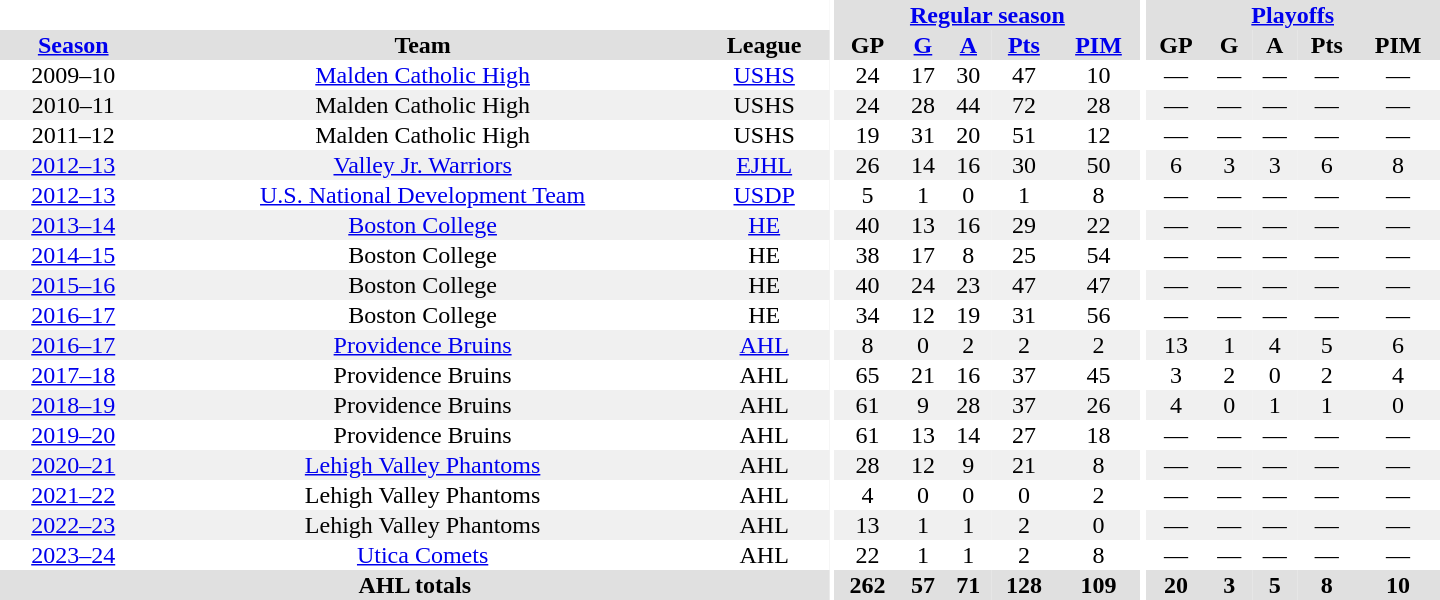<table border="0" cellpadding="1" cellspacing="0" style="text-align:center; width:60em">
<tr bgcolor="#e0e0e0">
<th colspan="3" bgcolor="#ffffff"></th>
<th rowspan="100" bgcolor="#ffffff"></th>
<th colspan="5"><a href='#'>Regular season</a></th>
<th rowspan="100" bgcolor="#ffffff"></th>
<th colspan="5"><a href='#'>Playoffs</a></th>
</tr>
<tr bgcolor="#e0e0e0">
<th><a href='#'>Season</a></th>
<th>Team</th>
<th>League</th>
<th>GP</th>
<th><a href='#'>G</a></th>
<th><a href='#'>A</a></th>
<th><a href='#'>Pts</a></th>
<th><a href='#'>PIM</a></th>
<th>GP</th>
<th>G</th>
<th>A</th>
<th>Pts</th>
<th>PIM</th>
</tr>
<tr>
<td>2009–10</td>
<td><a href='#'>Malden Catholic High</a></td>
<td><a href='#'>USHS</a></td>
<td>24</td>
<td>17</td>
<td>30</td>
<td>47</td>
<td>10</td>
<td>—</td>
<td>—</td>
<td>—</td>
<td>—</td>
<td>—</td>
</tr>
<tr bgcolor="#f0f0f0">
<td>2010–11</td>
<td>Malden Catholic High</td>
<td>USHS</td>
<td>24</td>
<td>28</td>
<td>44</td>
<td>72</td>
<td>28</td>
<td>—</td>
<td>—</td>
<td>—</td>
<td>—</td>
<td>—</td>
</tr>
<tr>
<td>2011–12</td>
<td>Malden Catholic High</td>
<td>USHS</td>
<td>19</td>
<td>31</td>
<td>20</td>
<td>51</td>
<td>12</td>
<td>—</td>
<td>—</td>
<td>—</td>
<td>—</td>
<td>—</td>
</tr>
<tr bgcolor="#f0f0f0">
<td><a href='#'>2012–13</a></td>
<td><a href='#'>Valley Jr. Warriors</a></td>
<td><a href='#'>EJHL</a></td>
<td>26</td>
<td>14</td>
<td>16</td>
<td>30</td>
<td>50</td>
<td>6</td>
<td>3</td>
<td>3</td>
<td>6</td>
<td>8</td>
</tr>
<tr>
<td><a href='#'>2012–13</a></td>
<td><a href='#'>U.S. National Development Team</a></td>
<td><a href='#'>USDP</a></td>
<td>5</td>
<td>1</td>
<td>0</td>
<td>1</td>
<td>8</td>
<td>—</td>
<td>—</td>
<td>—</td>
<td>—</td>
<td>—</td>
</tr>
<tr bgcolor="#f0f0f0">
<td><a href='#'>2013–14</a></td>
<td><a href='#'>Boston College</a></td>
<td><a href='#'>HE</a></td>
<td>40</td>
<td>13</td>
<td>16</td>
<td>29</td>
<td>22</td>
<td>—</td>
<td>—</td>
<td>—</td>
<td>—</td>
<td>—</td>
</tr>
<tr>
<td><a href='#'>2014–15</a></td>
<td>Boston College</td>
<td>HE</td>
<td>38</td>
<td>17</td>
<td>8</td>
<td>25</td>
<td>54</td>
<td>—</td>
<td>—</td>
<td>—</td>
<td>—</td>
<td>—</td>
</tr>
<tr bgcolor="#f0f0f0">
<td><a href='#'>2015–16</a></td>
<td>Boston College</td>
<td>HE</td>
<td>40</td>
<td>24</td>
<td>23</td>
<td>47</td>
<td>47</td>
<td>—</td>
<td>—</td>
<td>—</td>
<td>—</td>
<td>—</td>
</tr>
<tr>
<td><a href='#'>2016–17</a></td>
<td>Boston College</td>
<td>HE</td>
<td>34</td>
<td>12</td>
<td>19</td>
<td>31</td>
<td>56</td>
<td>—</td>
<td>—</td>
<td>—</td>
<td>—</td>
<td>—</td>
</tr>
<tr bgcolor="#f0f0f0">
<td><a href='#'>2016–17</a></td>
<td><a href='#'>Providence Bruins</a></td>
<td><a href='#'>AHL</a></td>
<td>8</td>
<td>0</td>
<td>2</td>
<td>2</td>
<td>2</td>
<td>13</td>
<td>1</td>
<td>4</td>
<td>5</td>
<td>6</td>
</tr>
<tr>
<td><a href='#'>2017–18</a></td>
<td>Providence Bruins</td>
<td>AHL</td>
<td>65</td>
<td>21</td>
<td>16</td>
<td>37</td>
<td>45</td>
<td>3</td>
<td>2</td>
<td>0</td>
<td>2</td>
<td>4</td>
</tr>
<tr bgcolor="#f0f0f0">
<td><a href='#'>2018–19</a></td>
<td>Providence Bruins</td>
<td>AHL</td>
<td>61</td>
<td>9</td>
<td>28</td>
<td>37</td>
<td>26</td>
<td>4</td>
<td>0</td>
<td>1</td>
<td>1</td>
<td>0</td>
</tr>
<tr>
<td><a href='#'>2019–20</a></td>
<td>Providence Bruins</td>
<td>AHL</td>
<td>61</td>
<td>13</td>
<td>14</td>
<td>27</td>
<td>18</td>
<td>—</td>
<td>—</td>
<td>—</td>
<td>—</td>
<td>—</td>
</tr>
<tr bgcolor="#f0f0f0">
<td><a href='#'>2020–21</a></td>
<td><a href='#'>Lehigh Valley Phantoms</a></td>
<td>AHL</td>
<td>28</td>
<td>12</td>
<td>9</td>
<td>21</td>
<td>8</td>
<td>—</td>
<td>—</td>
<td>—</td>
<td>—</td>
<td>—</td>
</tr>
<tr>
<td><a href='#'>2021–22</a></td>
<td>Lehigh Valley Phantoms</td>
<td>AHL</td>
<td>4</td>
<td>0</td>
<td>0</td>
<td>0</td>
<td>2</td>
<td>—</td>
<td>—</td>
<td>—</td>
<td>—</td>
<td>—</td>
</tr>
<tr bgcolor="#f0f0f0">
<td><a href='#'>2022–23</a></td>
<td>Lehigh Valley Phantoms</td>
<td>AHL</td>
<td>13</td>
<td>1</td>
<td>1</td>
<td>2</td>
<td>0</td>
<td>—</td>
<td>—</td>
<td>—</td>
<td>—</td>
<td>—</td>
</tr>
<tr>
<td><a href='#'>2023–24</a></td>
<td><a href='#'>Utica Comets</a></td>
<td>AHL</td>
<td>22</td>
<td>1</td>
<td>1</td>
<td>2</td>
<td>8</td>
<td>—</td>
<td>—</td>
<td>—</td>
<td>—</td>
<td>—</td>
</tr>
<tr bgcolor="#e0e0e0">
<th colspan="3">AHL totals</th>
<th>262</th>
<th>57</th>
<th>71</th>
<th>128</th>
<th>109</th>
<th>20</th>
<th>3</th>
<th>5</th>
<th>8</th>
<th>10</th>
</tr>
</table>
